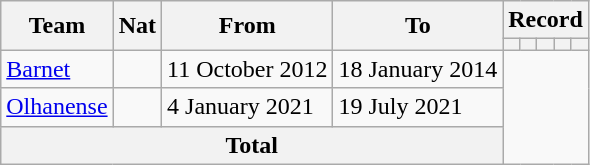<table class=wikitable style="text-align: center">
<tr>
<th rowspan="2">Team</th>
<th rowspan="2">Nat</th>
<th rowspan="2">From</th>
<th rowspan="2">To</th>
<th colspan="5">Record</th>
</tr>
<tr>
<th></th>
<th></th>
<th></th>
<th></th>
<th></th>
</tr>
<tr>
<td align=left><a href='#'>Barnet</a></td>
<td align=left></td>
<td align=left>11 October 2012</td>
<td align=left>18 January 2014<br></td>
</tr>
<tr>
<td align=left><a href='#'>Olhanense</a></td>
<td align=left></td>
<td align=left>4 January 2021</td>
<td align=left>19 July 2021<br></td>
</tr>
<tr>
<th colspan="4">Total<br></th>
</tr>
</table>
